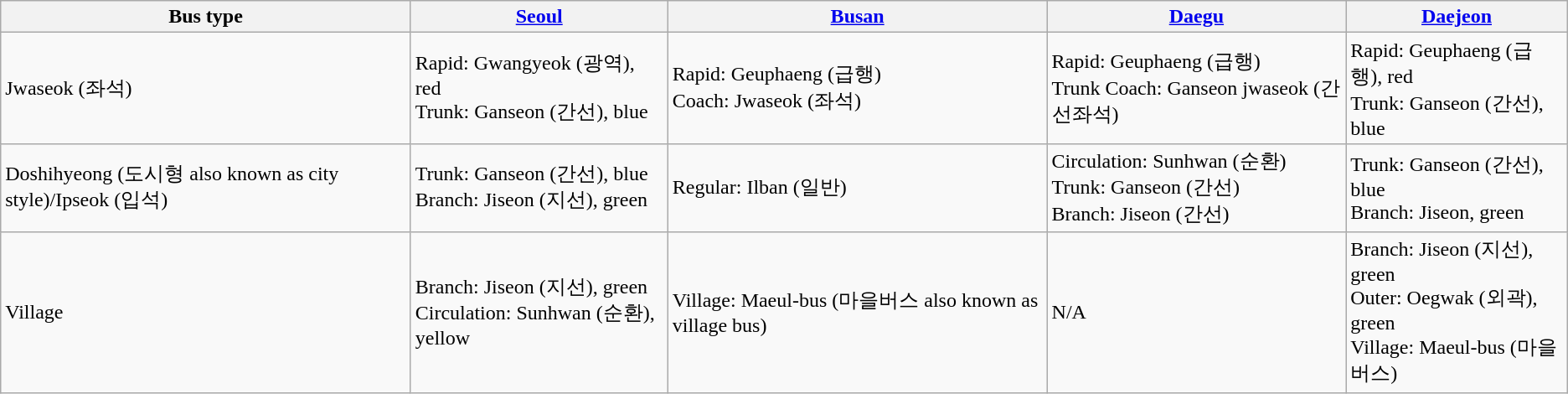<table class="wikitable">
<tr>
<th>Bus type</th>
<th><a href='#'>Seoul</a></th>
<th><a href='#'>Busan</a></th>
<th><a href='#'>Daegu</a></th>
<th><a href='#'>Daejeon</a></th>
</tr>
<tr>
<td>Jwaseok (좌석)</td>
<td>Rapid: Gwangyeok (광역), red<br>Trunk: Ganseon (간선), blue</td>
<td>Rapid: Geuphaeng (급행)<br>Coach: Jwaseok (좌석)</td>
<td>Rapid: Geuphaeng (급행)<br>Trunk Coach: Ganseon jwaseok (간선좌석)</td>
<td>Rapid: Geuphaeng (급행), red<br>Trunk: Ganseon (간선), blue</td>
</tr>
<tr>
<td>Doshihyeong (도시형 also known as city style)/Ipseok (입석)</td>
<td>Trunk: Ganseon (간선), blue<br>Branch: Jiseon (지선), green</td>
<td>Regular: Ilban (일반)</td>
<td>Circulation: Sunhwan (순환)<br>Trunk: Ganseon (간선)<br>Branch: Jiseon (간선)</td>
<td>Trunk: Ganseon (간선), blue<br>Branch: Jiseon, green</td>
</tr>
<tr>
<td>Village</td>
<td>Branch: Jiseon (지선), green<br>Circulation: Sunhwan (순환), yellow</td>
<td>Village: Maeul-bus (마을버스 also known as village bus)</td>
<td>N/A</td>
<td>Branch: Jiseon (지선), green<br>Outer: Oegwak (외곽), green<br>Village: Maeul-bus (마을버스)</td>
</tr>
</table>
